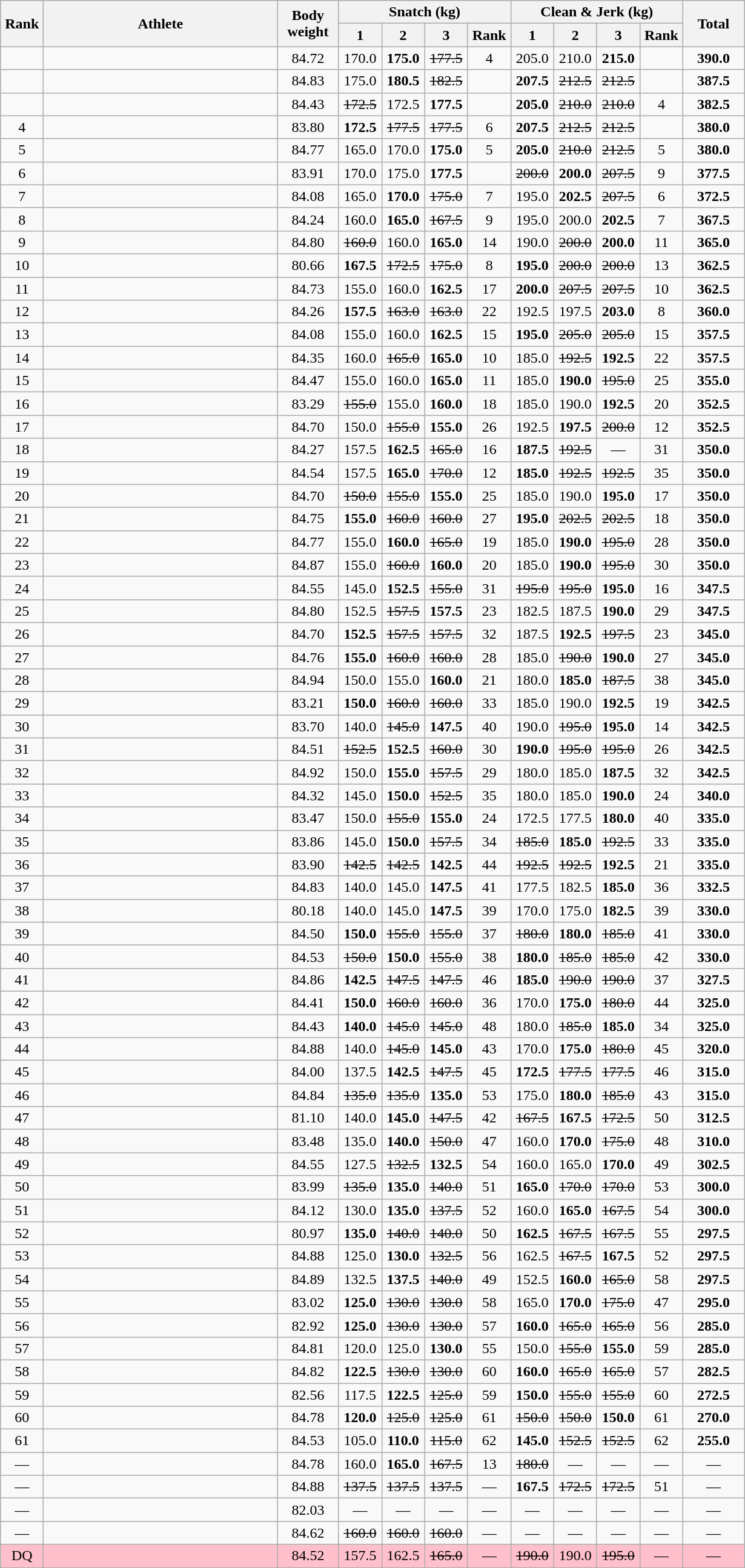<table class = "wikitable" style="text-align:center;">
<tr>
<th rowspan=2 width=40>Rank</th>
<th rowspan=2 width=250>Athlete</th>
<th rowspan=2 width=60>Body weight</th>
<th colspan=4>Snatch (kg)</th>
<th colspan=4>Clean & Jerk (kg)</th>
<th rowspan=2 width=60>Total</th>
</tr>
<tr>
<th width=40>1</th>
<th width=40>2</th>
<th width=40>3</th>
<th width=40>Rank</th>
<th width=40>1</th>
<th width=40>2</th>
<th width=40>3</th>
<th width=40>Rank</th>
</tr>
<tr>
<td></td>
<td align=left></td>
<td>84.72</td>
<td>170.0</td>
<td><strong>175.0</strong></td>
<td><s>177.5 </s></td>
<td>4</td>
<td>205.0</td>
<td>210.0</td>
<td><strong>215.0</strong></td>
<td></td>
<td><strong>390.0</strong></td>
</tr>
<tr>
<td></td>
<td align=left></td>
<td>84.83</td>
<td>175.0</td>
<td><strong>180.5</strong></td>
<td><s>182.5 </s></td>
<td></td>
<td><strong>207.5</strong></td>
<td><s>212.5</s></td>
<td><s>212.5 </s></td>
<td></td>
<td><strong>387.5</strong></td>
</tr>
<tr>
<td></td>
<td align=left></td>
<td>84.43</td>
<td><s>172.5 </s></td>
<td>172.5</td>
<td><strong>177.5</strong></td>
<td></td>
<td><strong>205.0</strong></td>
<td><s>210.0</s></td>
<td><s>210.0 </s></td>
<td>4</td>
<td><strong>382.5</strong></td>
</tr>
<tr>
<td>4</td>
<td align=left></td>
<td>83.80</td>
<td><strong>172.5</strong></td>
<td><s>177.5</s></td>
<td><s>177.5 </s></td>
<td>6</td>
<td><strong>207.5</strong></td>
<td><s>212.5</s></td>
<td><s>212.5 </s></td>
<td></td>
<td><strong>380.0</strong></td>
</tr>
<tr>
<td>5</td>
<td align=left></td>
<td>84.77</td>
<td>165.0</td>
<td>170.0</td>
<td><strong>175.0</strong></td>
<td>5</td>
<td><strong>205.0</strong></td>
<td><s>210.0</s></td>
<td><s>212.5 </s></td>
<td>5</td>
<td><strong>380.0</strong></td>
</tr>
<tr>
<td>6</td>
<td align=left></td>
<td>83.91</td>
<td>170.0</td>
<td>175.0</td>
<td><strong>177.5</strong></td>
<td></td>
<td><s>200.0 </s></td>
<td><strong>200.0</strong></td>
<td><s>207.5 </s></td>
<td>9</td>
<td><strong>377.5</strong></td>
</tr>
<tr>
<td>7</td>
<td align=left></td>
<td>84.08</td>
<td>165.0</td>
<td><strong>170.0</strong></td>
<td><s>175.0 </s></td>
<td>7</td>
<td>195.0</td>
<td><strong>202.5</strong></td>
<td><s>207.5 </s></td>
<td>6</td>
<td><strong>372.5</strong></td>
</tr>
<tr>
<td>8</td>
<td align=left></td>
<td>84.24</td>
<td>160.0</td>
<td><strong>165.0</strong></td>
<td><s>167.5 </s></td>
<td>9</td>
<td>195.0</td>
<td>200.0</td>
<td><strong>202.5</strong></td>
<td>7</td>
<td><strong>367.5</strong></td>
</tr>
<tr>
<td>9</td>
<td align=left></td>
<td>84.80</td>
<td><s>160.0 </s></td>
<td>160.0</td>
<td><strong>165.0</strong></td>
<td>14</td>
<td>190.0</td>
<td><s>200.0 </s></td>
<td><strong>200.0</strong></td>
<td>11</td>
<td><strong>365.0</strong></td>
</tr>
<tr>
<td>10</td>
<td align=left></td>
<td>80.66</td>
<td><strong>167.5</strong></td>
<td><s>172.5</s></td>
<td><s>175.0 </s></td>
<td>8</td>
<td><strong>195.0</strong></td>
<td><s>200.0</s></td>
<td><s>200.0 </s></td>
<td>13</td>
<td><strong>362.5</strong></td>
</tr>
<tr>
<td>11</td>
<td align=left></td>
<td>84.73</td>
<td>155.0</td>
<td>160.0</td>
<td><strong>162.5</strong></td>
<td>17</td>
<td><strong>200.0</strong></td>
<td><s>207.5 </s></td>
<td><s>207.5 </s></td>
<td>10</td>
<td><strong>362.5</strong></td>
</tr>
<tr>
<td>12</td>
<td align=left></td>
<td>84.26</td>
<td><strong>157.5</strong></td>
<td><s>163.0 </s></td>
<td><s>163.0 </s></td>
<td>22</td>
<td>192.5</td>
<td>197.5</td>
<td><strong>203.0</strong></td>
<td>8</td>
<td><strong>360.0</strong></td>
</tr>
<tr>
<td>13</td>
<td align=left></td>
<td>84.08</td>
<td>155.0</td>
<td>160.0</td>
<td><strong>162.5</strong></td>
<td>15</td>
<td><strong>195.0</strong></td>
<td><s>205.0 </s></td>
<td><s>205.0 </s></td>
<td>15</td>
<td><strong>357.5</strong></td>
</tr>
<tr>
<td>14</td>
<td align=left></td>
<td>84.35</td>
<td>160.0</td>
<td><s>165.0 </s></td>
<td><strong>165.0</strong></td>
<td>10</td>
<td>185.0</td>
<td><s>192.5 </s></td>
<td><strong>192.5</strong></td>
<td>22</td>
<td><strong>357.5</strong></td>
</tr>
<tr>
<td>15</td>
<td align=left></td>
<td>84.47</td>
<td>155.0</td>
<td>160.0</td>
<td><strong>165.0</strong></td>
<td>11</td>
<td>185.0</td>
<td><strong>190.0</strong></td>
<td><s>195.0 </s></td>
<td>25</td>
<td><strong>355.0</strong></td>
</tr>
<tr>
<td>16</td>
<td align=left></td>
<td>83.29</td>
<td><s>155.0 </s></td>
<td>155.0</td>
<td><strong>160.0</strong></td>
<td>18</td>
<td>185.0</td>
<td>190.0</td>
<td><strong>192.5</strong></td>
<td>20</td>
<td><strong>352.5</strong></td>
</tr>
<tr>
<td>17</td>
<td align=left></td>
<td>84.70</td>
<td>150.0</td>
<td><s>155.0 </s></td>
<td><strong>155.0</strong></td>
<td>26</td>
<td>192.5</td>
<td><strong>197.5</strong></td>
<td><s>200.0 </s></td>
<td>12</td>
<td><strong>352.5</strong></td>
</tr>
<tr>
<td>18</td>
<td align=left></td>
<td>84.27</td>
<td>157.5</td>
<td><strong>162.5</strong></td>
<td><s>165.0 </s></td>
<td>16</td>
<td><strong>187.5</strong></td>
<td><s>192.5 </s></td>
<td>—</td>
<td>31</td>
<td><strong>350.0</strong></td>
</tr>
<tr>
<td>19</td>
<td align=left></td>
<td>84.54</td>
<td>157.5</td>
<td><strong>165.0</strong></td>
<td><s>170.0 </s></td>
<td>12</td>
<td><strong>185.0</strong></td>
<td><s>192.5 </s></td>
<td><s>192.5 </s></td>
<td>35</td>
<td><strong>350.0</strong></td>
</tr>
<tr>
<td>20</td>
<td align=left></td>
<td>84.70</td>
<td><s>150.0 </s></td>
<td><s>155.0 </s></td>
<td><strong>155.0</strong></td>
<td>25</td>
<td>185.0</td>
<td>190.0</td>
<td><strong>195.0</strong></td>
<td>17</td>
<td><strong>350.0</strong></td>
</tr>
<tr>
<td>21</td>
<td align=left></td>
<td>84.75</td>
<td><strong>155.0</strong></td>
<td><s>160.0 </s></td>
<td><s>160.0 </s></td>
<td>27</td>
<td><strong>195.0</strong></td>
<td><s>202.5 </s></td>
<td><s>202.5 </s></td>
<td>18</td>
<td><strong>350.0</strong></td>
</tr>
<tr>
<td>22</td>
<td align=left></td>
<td>84.77</td>
<td>155.0</td>
<td><strong>160.0</strong></td>
<td><s>165.0 </s></td>
<td>19</td>
<td>185.0</td>
<td><strong>190.0</strong></td>
<td><s>195.0 </s></td>
<td>28</td>
<td><strong>350.0</strong></td>
</tr>
<tr>
<td>23</td>
<td align=left></td>
<td>84.87</td>
<td>155.0</td>
<td><s>160.0 </s></td>
<td><strong>160.0</strong></td>
<td>20</td>
<td>185.0</td>
<td><strong>190.0</strong></td>
<td><s>195.0 </s></td>
<td>30</td>
<td><strong>350.0</strong></td>
</tr>
<tr>
<td>24</td>
<td align=left></td>
<td>84.55</td>
<td>145.0</td>
<td><strong>152.5</strong></td>
<td><s>155.0 </s></td>
<td>31</td>
<td><s>195.0 </s></td>
<td><s>195.0 </s></td>
<td><strong>195.0</strong></td>
<td>16</td>
<td><strong>347.5</strong></td>
</tr>
<tr>
<td>25</td>
<td align=left></td>
<td>84.80</td>
<td>152.5</td>
<td><s>157.5 </s></td>
<td><strong>157.5</strong></td>
<td>23</td>
<td>182.5</td>
<td>187.5</td>
<td><strong>190.0</strong></td>
<td>29</td>
<td><strong>347.5</strong></td>
</tr>
<tr>
<td>26</td>
<td align=left></td>
<td>84.70</td>
<td><strong>152.5</strong></td>
<td><s>157.5 </s></td>
<td><s>157.5 </s></td>
<td>32</td>
<td>187.5</td>
<td><strong>192.5</strong></td>
<td><s>197.5 </s></td>
<td>23</td>
<td><strong>345.0</strong></td>
</tr>
<tr>
<td>27</td>
<td align=left></td>
<td>84.76</td>
<td><strong>155.0</strong></td>
<td><s>160.0 </s></td>
<td><s>160.0 </s></td>
<td>28</td>
<td>185.0</td>
<td><s>190.0 </s></td>
<td><strong>190.0</strong></td>
<td>27</td>
<td><strong>345.0</strong></td>
</tr>
<tr>
<td>28</td>
<td align=left></td>
<td>84.94</td>
<td>150.0</td>
<td>155.0</td>
<td><strong>160.0</strong></td>
<td>21</td>
<td>180.0</td>
<td><strong>185.0</strong></td>
<td><s>187.5 </s></td>
<td>38</td>
<td><strong>345.0</strong></td>
</tr>
<tr>
<td>29</td>
<td align=left></td>
<td>83.21</td>
<td><strong>150.0</strong></td>
<td><s>160.0 </s></td>
<td><s>160.0 </s></td>
<td>33</td>
<td>185.0</td>
<td>190.0</td>
<td><strong>192.5</strong></td>
<td>19</td>
<td><strong>342.5</strong></td>
</tr>
<tr>
<td>30</td>
<td align=left></td>
<td>83.70</td>
<td>140.0</td>
<td><s>145.0 </s></td>
<td><strong>147.5</strong></td>
<td>40</td>
<td>190.0</td>
<td><s>195.0 </s></td>
<td><strong>195.0</strong></td>
<td>14</td>
<td><strong>342.5</strong></td>
</tr>
<tr>
<td>31</td>
<td align=left></td>
<td>84.51</td>
<td><s>152.5 </s></td>
<td><strong>152.5</strong></td>
<td><s>160.0 </s></td>
<td>30</td>
<td><strong>190.0</strong></td>
<td><s>195.0 </s></td>
<td><s>195.0 </s></td>
<td>26</td>
<td><strong>342.5</strong></td>
</tr>
<tr>
<td>32</td>
<td align=left></td>
<td>84.92</td>
<td>150.0</td>
<td><strong>155.0</strong></td>
<td><s>157.5 </s></td>
<td>29</td>
<td>180.0</td>
<td>185.0</td>
<td><strong>187.5</strong></td>
<td>32</td>
<td><strong>342.5</strong></td>
</tr>
<tr>
<td>33</td>
<td align=left></td>
<td>84.32</td>
<td>145.0</td>
<td><strong>150.0</strong></td>
<td><s>152.5 </s></td>
<td>35</td>
<td>180.0</td>
<td>185.0</td>
<td><strong>190.0</strong></td>
<td>24</td>
<td><strong>340.0</strong></td>
</tr>
<tr>
<td>34</td>
<td align=left></td>
<td>83.47</td>
<td>150.0</td>
<td><s>155.0 </s></td>
<td><strong>155.0</strong></td>
<td>24</td>
<td>172.5</td>
<td>177.5</td>
<td><strong>180.0</strong></td>
<td>40</td>
<td><strong>335.0</strong></td>
</tr>
<tr>
<td>35</td>
<td align=left></td>
<td>83.86</td>
<td>145.0</td>
<td><strong>150.0</strong></td>
<td><s>157.5 </s></td>
<td>34</td>
<td><s>185.0 </s></td>
<td><strong>185.0</strong></td>
<td><s>192.5 </s></td>
<td>33</td>
<td><strong>335.0</strong></td>
</tr>
<tr>
<td>36</td>
<td align=left></td>
<td>83.90</td>
<td><s>142.5 </s></td>
<td><s>142.5 </s></td>
<td><strong>142.5</strong></td>
<td>44</td>
<td><s>192.5 </s></td>
<td><s>192.5 </s></td>
<td><strong>192.5</strong></td>
<td>21</td>
<td><strong>335.0</strong></td>
</tr>
<tr>
<td>37</td>
<td align=left></td>
<td>84.83</td>
<td>140.0</td>
<td>145.0</td>
<td><strong>147.5</strong></td>
<td>41</td>
<td>177.5</td>
<td>182.5</td>
<td><strong>185.0</strong></td>
<td>36</td>
<td><strong>332.5</strong></td>
</tr>
<tr>
<td>38</td>
<td align=left></td>
<td>80.18</td>
<td>140.0</td>
<td>145.0</td>
<td><strong>147.5</strong></td>
<td>39</td>
<td>170.0</td>
<td>175.0</td>
<td><strong>182.5</strong></td>
<td>39</td>
<td><strong>330.0</strong></td>
</tr>
<tr>
<td>39</td>
<td align=left></td>
<td>84.50</td>
<td><strong>150.0</strong></td>
<td><s>155.0 </s></td>
<td><s>155.0 </s></td>
<td>37</td>
<td><s>180.0 </s></td>
<td><strong>180.0</strong></td>
<td><s>185.0 </s></td>
<td>41</td>
<td><strong>330.0</strong></td>
</tr>
<tr>
<td>40</td>
<td align=left></td>
<td>84.53</td>
<td><s>150.0 </s></td>
<td><strong>150.0</strong></td>
<td><s>155.0 </s></td>
<td>38</td>
<td><strong>180.0</strong></td>
<td><s>185.0 </s></td>
<td><s>185.0 </s></td>
<td>42</td>
<td><strong>330.0</strong></td>
</tr>
<tr>
<td>41</td>
<td align=left></td>
<td>84.86</td>
<td><strong>142.5</strong></td>
<td><s>147.5 </s></td>
<td><s>147.5 </s></td>
<td>46</td>
<td><strong>185.0</strong></td>
<td><s>190.0 </s></td>
<td><s>190.0 </s></td>
<td>37</td>
<td><strong>327.5</strong></td>
</tr>
<tr>
<td>42</td>
<td align=left></td>
<td>84.41</td>
<td><strong>150.0</strong></td>
<td><s>160.0 </s></td>
<td><s>160.0 </s></td>
<td>36</td>
<td>170.0</td>
<td><strong>175.0</strong></td>
<td><s>180.0 </s></td>
<td>44</td>
<td><strong>325.0</strong></td>
</tr>
<tr>
<td>43</td>
<td align=left></td>
<td>84.43</td>
<td><strong>140.0</strong></td>
<td><s>145.0 </s></td>
<td><s>145.0 </s></td>
<td>48</td>
<td>180.0</td>
<td><s>185.0 </s></td>
<td><strong>185.0</strong></td>
<td>34</td>
<td><strong>325.0</strong></td>
</tr>
<tr>
<td>44</td>
<td align=left></td>
<td>84.88</td>
<td>140.0</td>
<td><s>145.0 </s></td>
<td><strong>145.0</strong></td>
<td>43</td>
<td>170.0</td>
<td><strong>175.0</strong></td>
<td><s>180.0 </s></td>
<td>45</td>
<td><strong>320.0</strong></td>
</tr>
<tr>
<td>45</td>
<td align=left></td>
<td>84.00</td>
<td>137.5</td>
<td><strong>142.5</strong></td>
<td><s>147.5 </s></td>
<td>45</td>
<td><strong>172.5</strong></td>
<td><s>177.5 </s></td>
<td><s>177.5 </s></td>
<td>46</td>
<td><strong>315.0</strong></td>
</tr>
<tr>
<td>46</td>
<td align=left></td>
<td>84.84</td>
<td><s>135.0 </s></td>
<td><s>135.0 </s></td>
<td><strong>135.0</strong></td>
<td>53</td>
<td>175.0</td>
<td><strong>180.0</strong></td>
<td><s>185.0 </s></td>
<td>43</td>
<td><strong>315.0</strong></td>
</tr>
<tr>
<td>47</td>
<td align=left></td>
<td>81.10</td>
<td>140.0</td>
<td><strong>145.0</strong></td>
<td><s>147.5 </s></td>
<td>42</td>
<td><s>167.5 </s></td>
<td><strong>167.5</strong></td>
<td><s>172.5 </s></td>
<td>50</td>
<td><strong>312.5</strong></td>
</tr>
<tr>
<td>48</td>
<td align=left></td>
<td>83.48</td>
<td>135.0</td>
<td><strong>140.0</strong></td>
<td><s>150.0 </s></td>
<td>47</td>
<td>160.0</td>
<td><strong>170.0</strong></td>
<td><s>175.0 </s></td>
<td>48</td>
<td><strong>310.0</strong></td>
</tr>
<tr>
<td>49</td>
<td align=left></td>
<td>84.55</td>
<td>127.5</td>
<td><s>132.5 </s></td>
<td><strong>132.5</strong></td>
<td>54</td>
<td>160.0</td>
<td>165.0</td>
<td><strong>170.0</strong></td>
<td>49</td>
<td><strong>302.5</strong></td>
</tr>
<tr>
<td>50</td>
<td align=left></td>
<td>83.99</td>
<td><s>135.0 </s></td>
<td><strong>135.0</strong></td>
<td><s>140.0 </s></td>
<td>51</td>
<td><strong>165.0</strong></td>
<td><s>170.0 </s></td>
<td><s>170.0 </s></td>
<td>53</td>
<td><strong>300.0</strong></td>
</tr>
<tr>
<td>51</td>
<td align=left></td>
<td>84.12</td>
<td>130.0</td>
<td><strong>135.0</strong></td>
<td><s>137.5 </s></td>
<td>52</td>
<td>160.0</td>
<td><strong>165.0</strong></td>
<td><s>167.5 </s></td>
<td>54</td>
<td><strong>300.0</strong></td>
</tr>
<tr>
<td>52</td>
<td align=left></td>
<td>80.97</td>
<td><strong>135.0</strong></td>
<td><s>140.0 </s></td>
<td><s>140.0 </s></td>
<td>50</td>
<td><strong>162.5</strong></td>
<td><s>167.5 </s></td>
<td><s>167.5 </s></td>
<td>55</td>
<td><strong>297.5</strong></td>
</tr>
<tr>
<td>53</td>
<td align=left></td>
<td>84.88</td>
<td>125.0</td>
<td><strong>130.0</strong></td>
<td><s>132.5 </s></td>
<td>56</td>
<td>162.5</td>
<td><s>167.5 </s></td>
<td><strong>167.5</strong></td>
<td>52</td>
<td><strong>297.5</strong></td>
</tr>
<tr>
<td>54</td>
<td align=left></td>
<td>84.89</td>
<td>132.5</td>
<td><strong>137.5</strong></td>
<td><s>140.0 </s></td>
<td>49</td>
<td>152.5</td>
<td><strong>160.0</strong></td>
<td><s>165.0 </s></td>
<td>58</td>
<td><strong>297.5</strong></td>
</tr>
<tr>
<td>55</td>
<td align=left></td>
<td>83.02</td>
<td><strong>125.0</strong></td>
<td><s>130.0 </s></td>
<td><s>130.0 </s></td>
<td>58</td>
<td>165.0</td>
<td><strong>170.0</strong></td>
<td><s>175.0 </s></td>
<td>47</td>
<td><strong>295.0</strong></td>
</tr>
<tr>
<td>56</td>
<td align=left></td>
<td>82.92</td>
<td><strong>125.0</strong></td>
<td><s>130.0 </s></td>
<td><s>130.0 </s></td>
<td>57</td>
<td><strong>160.0</strong></td>
<td><s>165.0 </s></td>
<td><s>165.0 </s></td>
<td>56</td>
<td><strong>285.0</strong></td>
</tr>
<tr>
<td>57</td>
<td align=left></td>
<td>84.81</td>
<td>120.0</td>
<td>125.0</td>
<td><strong>130.0</strong></td>
<td>55</td>
<td>150.0</td>
<td><s>155.0 </s></td>
<td><strong>155.0</strong></td>
<td>59</td>
<td><strong>285.0</strong></td>
</tr>
<tr>
<td>58</td>
<td align=left></td>
<td>84.82</td>
<td><strong>122.5</strong></td>
<td><s>130.0 </s></td>
<td><s>130.0 </s></td>
<td>60</td>
<td><strong>160.0</strong></td>
<td><s>165.0 </s></td>
<td><s>165.0 </s></td>
<td>57</td>
<td><strong>282.5</strong></td>
</tr>
<tr>
<td>59</td>
<td align=left></td>
<td>82.56</td>
<td>117.5</td>
<td><strong>122.5</strong></td>
<td><s>125.0 </s></td>
<td>59</td>
<td><strong>150.0</strong></td>
<td><s>155.0 </s></td>
<td><s>155.0 </s></td>
<td>60</td>
<td><strong>272.5</strong></td>
</tr>
<tr>
<td>60</td>
<td align=left></td>
<td>84.78</td>
<td><strong>120.0</strong></td>
<td><s>125.0 </s></td>
<td><s>125.0 </s></td>
<td>61</td>
<td><s>150.0 </s></td>
<td><s>150.0 </s></td>
<td><strong>150.0</strong></td>
<td>61</td>
<td><strong>270.0</strong></td>
</tr>
<tr>
<td>61</td>
<td align=left></td>
<td>84.53</td>
<td>105.0</td>
<td><strong>110.0</strong></td>
<td><s>115.0 </s></td>
<td>62</td>
<td><strong>145.0</strong></td>
<td><s>152.5 </s></td>
<td><s>152.5 </s></td>
<td>62</td>
<td><strong>255.0</strong></td>
</tr>
<tr>
<td>—</td>
<td align=left></td>
<td>84.78</td>
<td>160.0</td>
<td><strong>165.0</strong></td>
<td><s>167.5 </s></td>
<td>13</td>
<td><s>180.0 </s></td>
<td>—</td>
<td>—</td>
<td>—</td>
<td>—</td>
</tr>
<tr>
<td>—</td>
<td align=left></td>
<td>84.88</td>
<td><s>137.5 </s></td>
<td><s>137.5 </s></td>
<td><s>137.5 </s></td>
<td>—</td>
<td><strong>167.5</strong></td>
<td><s>172.5 </s></td>
<td><s>172.5 </s></td>
<td>51</td>
<td>—</td>
</tr>
<tr>
<td>—</td>
<td align=left></td>
<td>82.03</td>
<td>—</td>
<td>—</td>
<td>—</td>
<td>—</td>
<td>—</td>
<td>—</td>
<td>—</td>
<td>—</td>
<td>—</td>
</tr>
<tr>
<td>—</td>
<td align=left></td>
<td>84.62</td>
<td><s>160.0 </s></td>
<td><s>160.0 </s></td>
<td><s>160.0 </s></td>
<td>—</td>
<td>—</td>
<td>—</td>
<td>—</td>
<td>—</td>
<td>—</td>
</tr>
<tr bgcolor=pink>
<td>DQ</td>
<td align=left></td>
<td>84.52</td>
<td>157.5</td>
<td>162.5</td>
<td><s>165.0 </s></td>
<td>—</td>
<td><s>190.0 </s></td>
<td>190.0</td>
<td><s>195.0 </s></td>
<td>—</td>
<td>—</td>
</tr>
</table>
